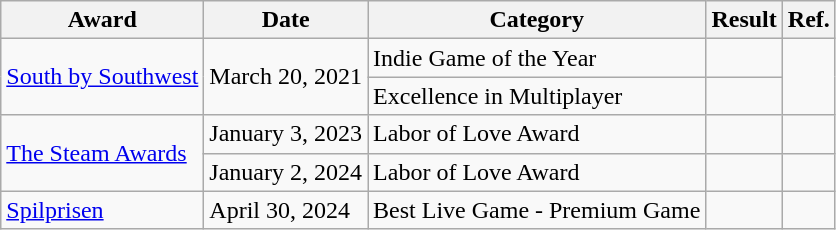<table class="wikitable">
<tr>
<th>Award</th>
<th>Date</th>
<th>Category</th>
<th>Result</th>
<th>Ref.</th>
</tr>
<tr>
<td rowspan="2"><a href='#'>South by Southwest</a></td>
<td rowspan="2">March 20, 2021</td>
<td>Indie Game of the Year</td>
<td></td>
<td style="text-align:center;" rowspan="2"></td>
</tr>
<tr>
<td>Excellence in Multiplayer</td>
<td></td>
</tr>
<tr>
<td rowspan="2"><a href='#'>The Steam Awards</a></td>
<td>January 3, 2023</td>
<td>Labor of Love Award</td>
<td></td>
<td style="text-align:center;"></td>
</tr>
<tr>
<td>January 2, 2024</td>
<td>Labor of Love Award</td>
<td></td>
<td style="text-align:center;"></td>
</tr>
<tr>
<td><a href='#'>Spilprisen</a></td>
<td>April 30, 2024</td>
<td>Best Live Game - Premium Game</td>
<td></td>
<td style="text-align:center;"></td>
</tr>
</table>
